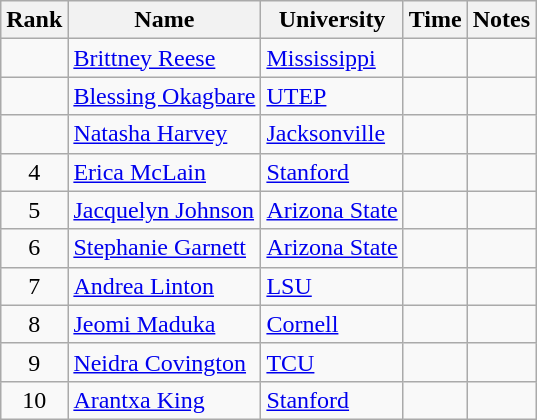<table class="wikitable sortable" style="text-align:center">
<tr>
<th>Rank</th>
<th>Name</th>
<th>University</th>
<th>Time</th>
<th>Notes</th>
</tr>
<tr>
<td></td>
<td align=left><a href='#'>Brittney Reese</a></td>
<td align=left><a href='#'>Mississippi</a></td>
<td></td>
<td></td>
</tr>
<tr>
<td></td>
<td align=left><a href='#'>Blessing Okagbare</a> </td>
<td align=left><a href='#'>UTEP</a></td>
<td></td>
<td></td>
</tr>
<tr>
<td></td>
<td align=left><a href='#'>Natasha Harvey</a></td>
<td align="left"><a href='#'>Jacksonville</a></td>
<td></td>
<td></td>
</tr>
<tr>
<td>4</td>
<td align=left><a href='#'>Erica McLain</a></td>
<td align=left><a href='#'>Stanford</a></td>
<td></td>
<td></td>
</tr>
<tr>
<td>5</td>
<td align=left><a href='#'>Jacquelyn Johnson</a></td>
<td align=left><a href='#'>Arizona State</a></td>
<td></td>
<td></td>
</tr>
<tr>
<td>6</td>
<td align=left><a href='#'>Stephanie Garnett</a></td>
<td align="left"><a href='#'>Arizona State</a></td>
<td></td>
<td></td>
</tr>
<tr>
<td>7</td>
<td align=left><a href='#'>Andrea Linton</a></td>
<td align="left"><a href='#'>LSU</a></td>
<td></td>
<td></td>
</tr>
<tr>
<td>8</td>
<td align=left><a href='#'>Jeomi Maduka</a></td>
<td align="left"><a href='#'>Cornell</a></td>
<td></td>
<td></td>
</tr>
<tr>
<td>9</td>
<td align=left><a href='#'>Neidra Covington</a></td>
<td align="left"><a href='#'>TCU</a></td>
<td></td>
<td></td>
</tr>
<tr>
<td>10</td>
<td align=left><a href='#'>Arantxa King</a> </td>
<td align=left><a href='#'>Stanford</a></td>
<td></td>
<td></td>
</tr>
</table>
